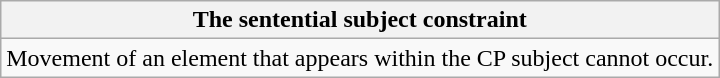<table class="wikitable">
<tr>
<th>The sentential subject constraint</th>
</tr>
<tr>
<td>Movement of an element that appears within the CP subject cannot occur.</td>
</tr>
</table>
